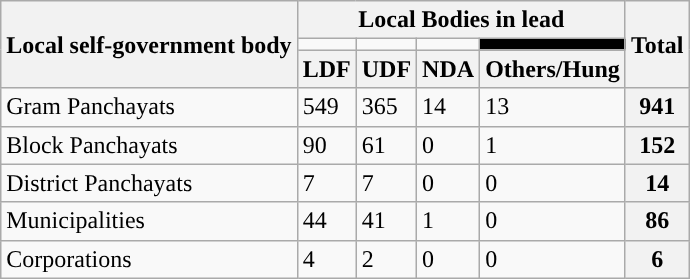<table class="wikitable mw-collapsible mw-collapsed">
<tr>
<th rowspan="3">Local self-government body</th>
<th colspan="4">Local Bodies in lead</th>
<th rowspan="3">Total</th>
</tr>
<tr>
<td style="background:"></td>
<td style="background:"></td>
<td style="background:"></td>
<td style="background:black"></td>
</tr>
<tr>
<th>LDF</th>
<th>UDF</th>
<th>NDA</th>
<th>Others/Hung</th>
</tr>
<tr>
<td>Gram Panchayats</td>
<td>549</td>
<td>365</td>
<td>14</td>
<td>13</td>
<th>941</th>
</tr>
<tr>
<td>Block Panchayats</td>
<td>90</td>
<td>61</td>
<td>0</td>
<td>1</td>
<th>152</th>
</tr>
<tr>
<td>District Panchayats</td>
<td>7</td>
<td>7</td>
<td>0</td>
<td>0</td>
<th>14</th>
</tr>
<tr>
<td>Municipalities</td>
<td>44</td>
<td>41</td>
<td>1</td>
<td>0</td>
<th>86</th>
</tr>
<tr>
<td>Corporations</td>
<td>4</td>
<td>2</td>
<td>0</td>
<td>0</td>
<th>6</th>
</tr>
</table>
